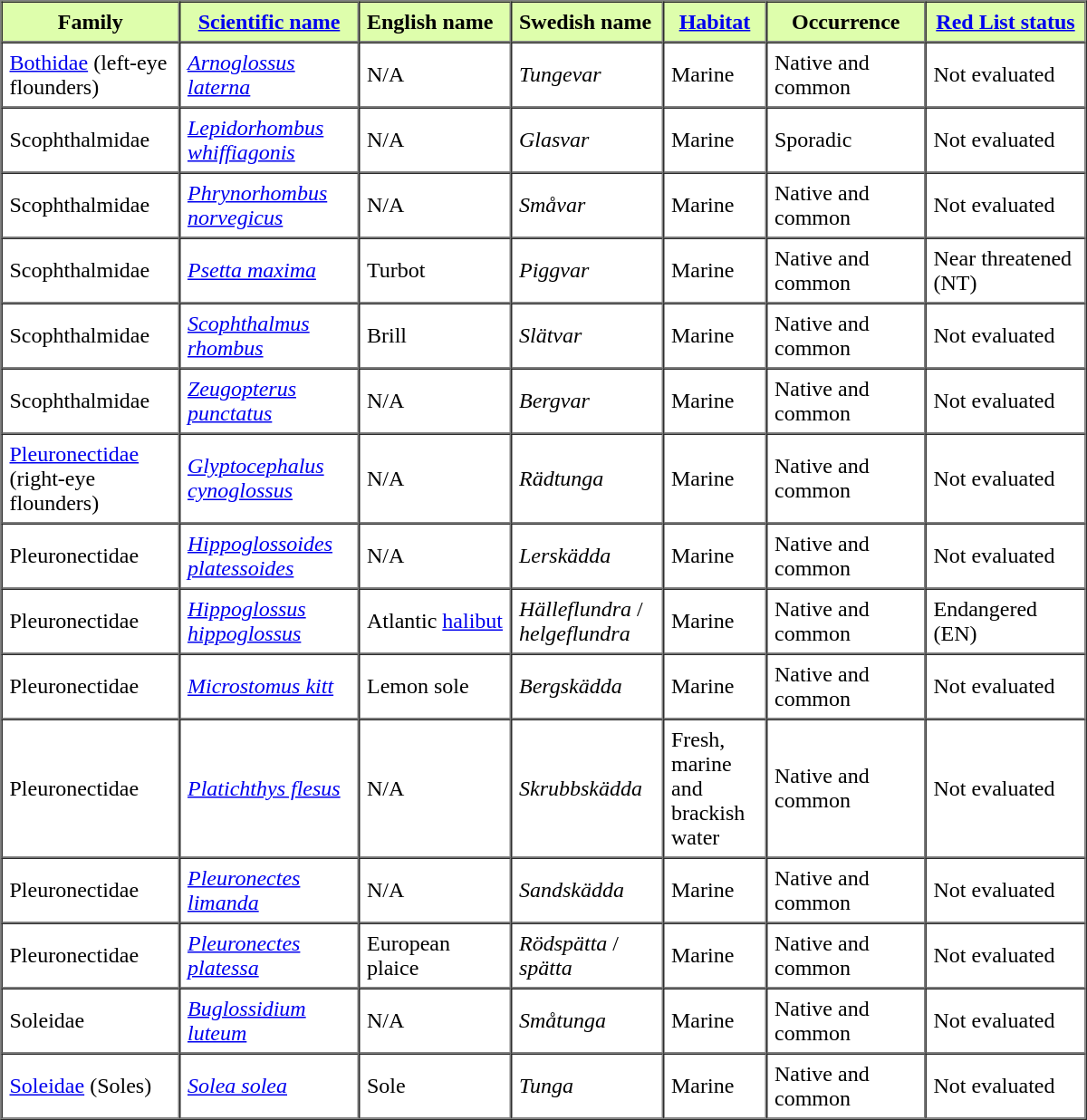<table style="width:800px" border=1 cellspacing=0 cellpadding=5>
<tr bgcolor="#defeac">
<th width=119>Family</th>
<th width=120><a href='#'>Scientific name</a></th>
<td width=100><strong>English name</strong></td>
<td width=100><strong>Swedish name</strong></td>
<th><a href='#'>Habitat</a></th>
<th width=105>Occurrence</th>
<th width=106 nowrap="nowrap"><a href='#'>Red List status</a></th>
</tr>
<tr>
<td><a href='#'>Bothidae</a> (left-eye flounders)</td>
<td><em><a href='#'>Arnoglossus laterna</a></em></td>
<td>N/A</td>
<td><em>Tungevar</em></td>
<td>Marine</td>
<td>Native and common</td>
<td>Not evaluated</td>
</tr>
<tr>
<td>Scophthalmidae</td>
<td><em><a href='#'>Lepidorhombus whiffiagonis</a></em></td>
<td>N/A</td>
<td><em>Glasvar</em></td>
<td>Marine</td>
<td>Sporadic</td>
<td>Not evaluated</td>
</tr>
<tr>
<td>Scophthalmidae</td>
<td><em><a href='#'>Phrynorhombus norvegicus</a></em></td>
<td>N/A</td>
<td><em>Småvar</em></td>
<td>Marine</td>
<td>Native and common</td>
<td>Not evaluated</td>
</tr>
<tr>
<td>Scophthalmidae</td>
<td><em><a href='#'>Psetta maxima</a></em></td>
<td>Turbot</td>
<td><em>Piggvar</em></td>
<td>Marine</td>
<td>Native and common</td>
<td>Near threatened (NT)</td>
</tr>
<tr>
<td>Scophthalmidae</td>
<td><em><a href='#'>Scophthalmus rhombus</a></em></td>
<td>Brill</td>
<td><em>Slätvar</em></td>
<td>Marine</td>
<td>Native and common</td>
<td>Not evaluated</td>
</tr>
<tr>
<td>Scophthalmidae</td>
<td><em><a href='#'>Zeugopterus punctatus</a></em></td>
<td>N/A</td>
<td><em>Bergvar</em></td>
<td>Marine</td>
<td>Native and common</td>
<td>Not evaluated</td>
</tr>
<tr>
<td><a href='#'>Pleuronectidae</a> (right-eye flounders)</td>
<td><em><a href='#'>Glyptocephalus cynoglossus</a></em></td>
<td>N/A</td>
<td><em>Rädtunga</em></td>
<td>Marine</td>
<td>Native and common</td>
<td>Not evaluated</td>
</tr>
<tr>
<td>Pleuronectidae</td>
<td><em><a href='#'>Hippoglossoides platessoides</a></em></td>
<td>N/A</td>
<td><em>Lerskädda</em></td>
<td>Marine</td>
<td>Native and common</td>
<td>Not evaluated</td>
</tr>
<tr>
<td>Pleuronectidae</td>
<td><em><a href='#'>Hippoglossus hippoglossus</a></em></td>
<td>Atlantic <a href='#'>halibut</a></td>
<td><em>Hälleflundra</em> / <em>helgeflundra</em></td>
<td>Marine</td>
<td>Native and common</td>
<td>Endangered (EN)</td>
</tr>
<tr>
<td>Pleuronectidae</td>
<td><em><a href='#'>Microstomus kitt</a></em></td>
<td>Lemon sole</td>
<td><em>Bergskädda</em></td>
<td>Marine</td>
<td>Native and common</td>
<td>Not evaluated</td>
</tr>
<tr>
<td>Pleuronectidae</td>
<td><em><a href='#'>Platichthys flesus</a></em></td>
<td>N/A</td>
<td><em>Skrubbskädda</em></td>
<td>Fresh, marine and brackish water</td>
<td>Native and common</td>
<td>Not evaluated</td>
</tr>
<tr>
<td>Pleuronectidae</td>
<td><em><a href='#'>Pleuronectes limanda</a></em></td>
<td>N/A</td>
<td><em>Sandskädda</em></td>
<td>Marine</td>
<td>Native and common</td>
<td>Not evaluated</td>
</tr>
<tr>
<td>Pleuronectidae</td>
<td><em><a href='#'>Pleuronectes platessa</a></em></td>
<td>European plaice</td>
<td><em>Rödspätta</em> / <em>spätta</em></td>
<td>Marine</td>
<td>Native and common</td>
<td>Not evaluated</td>
</tr>
<tr>
<td>Soleidae</td>
<td><em><a href='#'>Buglossidium luteum</a></em></td>
<td>N/A</td>
<td><em>Småtunga</em></td>
<td>Marine</td>
<td>Native and common</td>
<td>Not evaluated</td>
</tr>
<tr>
<td><a href='#'>Soleidae</a> (Soles)</td>
<td><em><a href='#'>Solea solea</a></em></td>
<td>Sole</td>
<td><em>Tunga</em></td>
<td>Marine</td>
<td>Native and common</td>
<td>Not evaluated</td>
</tr>
</table>
